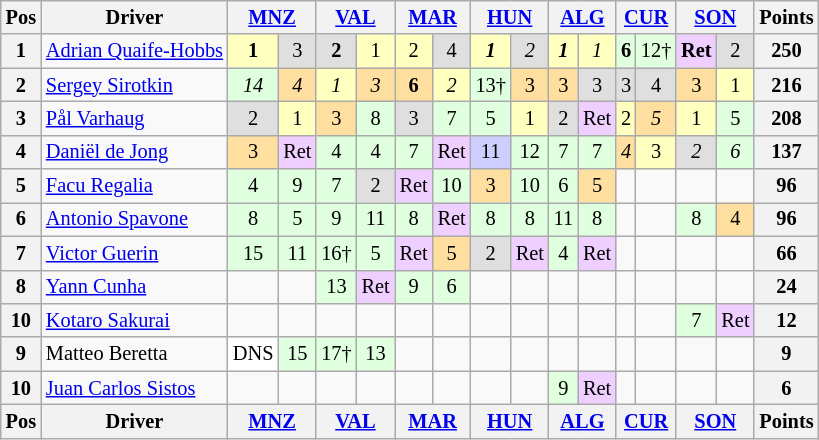<table class="wikitable" style="font-size: 85%; text-align: center;">
<tr valign="top">
<th valign=middle>Pos</th>
<th valign=middle>Driver</th>
<th colspan=2><a href='#'>MNZ</a><br></th>
<th colspan=2><a href='#'>VAL</a><br></th>
<th colspan=2><a href='#'>MAR</a><br></th>
<th colspan=2><a href='#'>HUN</a><br></th>
<th colspan=2><a href='#'>ALG</a><br></th>
<th colspan=2><a href='#'>CUR</a><br></th>
<th colspan=2><a href='#'>SON</a><br></th>
<th valign=middle>Points</th>
</tr>
<tr>
<th>1</th>
<td align="left" nowrap> <a href='#'>Adrian Quaife-Hobbs</a></td>
<td style="background:#FFFFBF;"><strong>1</strong></td>
<td style="background:#DFDFDF;">3</td>
<td style="background:#DFDFDF;"><strong>2</strong></td>
<td style="background:#FFFFBF;">1</td>
<td style="background:#FFFFBF;">2</td>
<td style="background:#DFDFDF;">4</td>
<td style="background:#FFFFBF;"><strong><em>1</em></strong></td>
<td style="background:#DFDFDF;"><em>2</em></td>
<td style="background:#FFFFBF;"><strong><em>1</em></strong></td>
<td style="background:#FFFFBF;"><em>1</em></td>
<td style="background:#DFFFDF;"><strong>6</strong></td>
<td style="background:#DFFFDF;">12†</td>
<td style="background:#EFCFFF;"><strong>Ret</strong></td>
<td style="background:#DFDFDF;">2</td>
<th>250</th>
</tr>
<tr>
<th>2</th>
<td align="left"> <a href='#'>Sergey Sirotkin</a></td>
<td style="background:#DFFFDF;"><em>14</em></td>
<td style="background:#FFDF9F;"><em>4</em></td>
<td style="background:#FFFFBF;"><em>1</em></td>
<td style="background:#FFDF9F;"><em>3</em></td>
<td style="background:#FFDF9F;"><strong>6</strong></td>
<td style="background:#FFFFBF;"><em>2</em></td>
<td style="background:#DFFFDF;">13†</td>
<td style="background:#FFDF9F;">3</td>
<td style="background:#FFDF9F;">3</td>
<td style="background:#DFDFDF;">3</td>
<td style="background:#DFDFDF;">3</td>
<td style="background:#DFDFDF;">4</td>
<td style="background:#FFDF9F;">3</td>
<td style="background:#FFFFBF;">1</td>
<th>216</th>
</tr>
<tr>
<th>3</th>
<td align="left"> <a href='#'>Pål Varhaug</a></td>
<td style="background:#DFDFDF;">2</td>
<td style="background:#FFFFBF;">1</td>
<td style="background:#FFDF9F;">3</td>
<td style="background:#DFFFDF;">8</td>
<td style="background:#DFDFDF;">3</td>
<td style="background:#DFFFDF;">7</td>
<td style="background:#DFFFDF;">5</td>
<td style="background:#FFFFBF;">1</td>
<td style="background:#DFDFDF;">2</td>
<td style="background:#EFCFFF;">Ret</td>
<td style="background:#FFFFBF;">2</td>
<td style="background:#FFDF9F;"><em>5</em></td>
<td style="background:#FFFFBF;">1</td>
<td style="background:#DFFFDF;">5</td>
<th>208</th>
</tr>
<tr>
<th>4</th>
<td align="left"> <a href='#'>Daniël de Jong</a></td>
<td style="background:#FFDF9F;">3</td>
<td style="background:#EFCFFF;">Ret</td>
<td style="background:#DFFFDF;">4</td>
<td style="background:#DFFFDF;">4</td>
<td style="background:#DFFFDF;">7</td>
<td style="background:#EFCFFF;">Ret</td>
<td style="background:#CFCFFF;">11</td>
<td style="background:#DFFFDF;">12</td>
<td style="background:#DFFFDF;">7</td>
<td style="background:#DFFFDF;">7</td>
<td style="background:#FFDF9F;"><em>4</em></td>
<td style="background:#FFFFBF;">3</td>
<td style="background:#DFDFDF;"><em>2</em></td>
<td style="background:#DFFFDF;"><em>6</em></td>
<th>137</th>
</tr>
<tr>
<th>5</th>
<td align="left"> <a href='#'>Facu Regalia</a></td>
<td style="background:#DFFFDF;">4</td>
<td style="background:#DFFFDF;">9</td>
<td style="background:#DFFFDF;">7</td>
<td style="background:#DFDFDF;">2</td>
<td style="background:#EFCFFF;">Ret</td>
<td style="background:#DFFFDF;">10</td>
<td style="background:#FFDF9F;">3</td>
<td style="background:#DFFFDF;">10</td>
<td style="background:#DFFFDF;">6</td>
<td style="background:#FFDF9F;">5</td>
<td></td>
<td></td>
<td></td>
<td></td>
<th>96</th>
</tr>
<tr>
<th>6</th>
<td align="left"> <a href='#'>Antonio Spavone</a></td>
<td style="background:#DFFFDF;">8</td>
<td style="background:#DFFFDF;">5</td>
<td style="background:#DFFFDF;">9</td>
<td style="background:#DFFFDF;">11</td>
<td style="background:#DFFFDF;">8</td>
<td style="background:#EFCFFF;">Ret</td>
<td style="background:#DFFFDF;">8</td>
<td style="background:#DFFFDF;">8</td>
<td style="background:#DFFFDF;">11</td>
<td style="background:#DFFFDF;">8</td>
<td></td>
<td></td>
<td style="background:#DFFFDF;">8</td>
<td style="background:#FFDF9F;">4</td>
<th>96</th>
</tr>
<tr>
<th>7</th>
<td align="left"> <a href='#'>Victor Guerin</a></td>
<td style="background:#DFFFDF;">15</td>
<td style="background:#DFFFDF;">11</td>
<td style="background:#DFFFDF;">16†</td>
<td style="background:#DFFFDF;">5</td>
<td style="background:#EFCFFF;">Ret</td>
<td style="background:#FFDF9F;">5</td>
<td style="background:#DFDFDF;">2</td>
<td style="background:#EFCFFF;">Ret</td>
<td style="background:#DFFFDF;">4</td>
<td style="background:#EFCFFF;">Ret</td>
<td></td>
<td></td>
<td></td>
<td></td>
<th>66</th>
</tr>
<tr>
<th>8</th>
<td align="left"> <a href='#'>Yann Cunha</a></td>
<td></td>
<td></td>
<td style="background:#DFFFDF;">13</td>
<td style="background:#EFCFFF;">Ret</td>
<td style="background:#DFFFDF;">9</td>
<td style="background:#DFFFDF;">6</td>
<td></td>
<td></td>
<td></td>
<td></td>
<td></td>
<td></td>
<td></td>
<td></td>
<th>24</th>
</tr>
<tr>
<th>10</th>
<td align="left"> <a href='#'>Kotaro Sakurai</a></td>
<td></td>
<td></td>
<td></td>
<td></td>
<td></td>
<td></td>
<td></td>
<td></td>
<td></td>
<td></td>
<td></td>
<td></td>
<td style="background:#DFFFDF;">7</td>
<td style="background:#EFCFFF;">Ret</td>
<th>12</th>
</tr>
<tr>
<th>9</th>
<td align="left"> Matteo Beretta</td>
<td style="background:#FFFFFF;">DNS</td>
<td style="background:#DFFFDF;">15</td>
<td style="background:#DFFFDF;">17†</td>
<td style="background:#DFFFDF;">13</td>
<td></td>
<td></td>
<td></td>
<td></td>
<td></td>
<td></td>
<td></td>
<td></td>
<td></td>
<td></td>
<th>9</th>
</tr>
<tr>
<th>10</th>
<td align="left"> <a href='#'>Juan Carlos Sistos</a></td>
<td></td>
<td></td>
<td></td>
<td></td>
<td></td>
<td></td>
<td></td>
<td></td>
<td style="background:#DFFFDF;">9</td>
<td style="background:#EFCFFF;">Ret</td>
<td></td>
<td></td>
<td></td>
<td></td>
<th>6</th>
</tr>
<tr valign="top">
<th valign=middle>Pos</th>
<th valign=middle>Driver</th>
<th colspan=2><a href='#'>MNZ</a><br></th>
<th colspan=2><a href='#'>VAL</a><br></th>
<th colspan=2><a href='#'>MAR</a><br></th>
<th colspan=2><a href='#'>HUN</a><br></th>
<th colspan=2><a href='#'>ALG</a><br></th>
<th colspan=2><a href='#'>CUR</a><br></th>
<th colspan=2><a href='#'>SON</a><br></th>
<th valign=middle>Points</th>
</tr>
</table>
